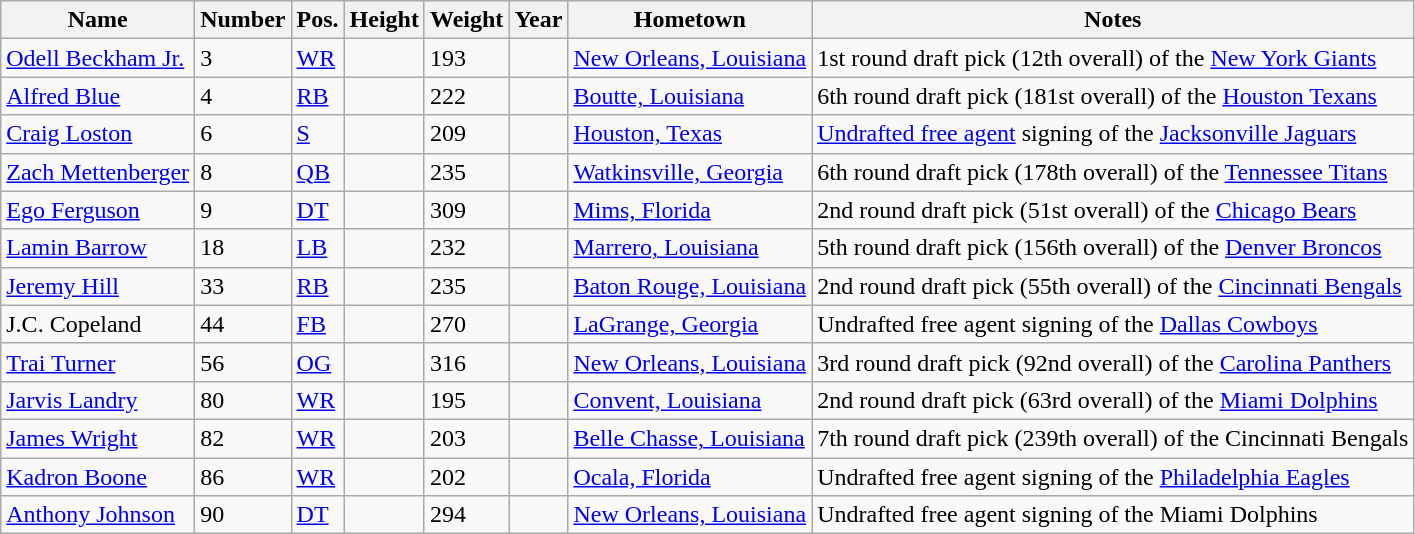<table class="wikitable sortable">
<tr>
<th>Name</th>
<th>Number</th>
<th>Pos.</th>
<th>Height</th>
<th>Weight</th>
<th>Year</th>
<th>Hometown</th>
<th class="unsortable">Notes</th>
</tr>
<tr>
<td><a href='#'>Odell Beckham Jr.</a></td>
<td>3</td>
<td><a href='#'>WR</a></td>
<td></td>
<td>193</td>
<td></td>
<td><a href='#'>New Orleans, Louisiana</a></td>
<td>1st round draft pick (12th overall) of the <a href='#'>New York Giants</a></td>
</tr>
<tr>
<td><a href='#'>Alfred Blue</a></td>
<td>4</td>
<td><a href='#'>RB</a></td>
<td></td>
<td>222</td>
<td></td>
<td><a href='#'>Boutte, Louisiana</a></td>
<td>6th round draft pick (181st overall) of the <a href='#'>Houston Texans</a></td>
</tr>
<tr>
<td><a href='#'>Craig Loston</a></td>
<td>6</td>
<td><a href='#'>S</a></td>
<td></td>
<td>209</td>
<td></td>
<td><a href='#'>Houston, Texas</a></td>
<td><a href='#'>Undrafted free agent</a> signing of the <a href='#'>Jacksonville Jaguars</a></td>
</tr>
<tr>
<td><a href='#'>Zach Mettenberger</a></td>
<td>8</td>
<td><a href='#'>QB</a></td>
<td></td>
<td>235</td>
<td></td>
<td><a href='#'>Watkinsville, Georgia</a></td>
<td>6th round draft pick (178th overall) of the <a href='#'>Tennessee Titans</a></td>
</tr>
<tr>
<td><a href='#'>Ego Ferguson</a></td>
<td>9</td>
<td><a href='#'>DT</a></td>
<td></td>
<td>309</td>
<td></td>
<td><a href='#'>Mims, Florida</a></td>
<td>2nd round draft pick (51st overall) of the <a href='#'>Chicago Bears</a></td>
</tr>
<tr>
<td><a href='#'>Lamin Barrow</a></td>
<td>18</td>
<td><a href='#'>LB</a></td>
<td></td>
<td>232</td>
<td></td>
<td><a href='#'>Marrero, Louisiana</a></td>
<td>5th round draft pick (156th overall) of the <a href='#'>Denver Broncos</a></td>
</tr>
<tr>
<td><a href='#'>Jeremy Hill</a></td>
<td>33</td>
<td><a href='#'>RB</a></td>
<td></td>
<td>235</td>
<td></td>
<td><a href='#'>Baton Rouge, Louisiana</a></td>
<td>2nd round draft pick (55th overall) of the <a href='#'>Cincinnati Bengals</a></td>
</tr>
<tr>
<td>J.C. Copeland</td>
<td>44</td>
<td><a href='#'>FB</a></td>
<td></td>
<td>270</td>
<td></td>
<td><a href='#'>LaGrange, Georgia</a></td>
<td>Undrafted free agent signing of the <a href='#'>Dallas Cowboys</a></td>
</tr>
<tr>
<td><a href='#'>Trai Turner</a></td>
<td>56</td>
<td><a href='#'>OG</a></td>
<td></td>
<td>316</td>
<td></td>
<td><a href='#'>New Orleans, Louisiana</a></td>
<td>3rd round draft pick (92nd overall) of the <a href='#'>Carolina Panthers</a></td>
</tr>
<tr>
<td><a href='#'>Jarvis Landry</a></td>
<td>80</td>
<td><a href='#'>WR</a></td>
<td></td>
<td>195</td>
<td></td>
<td><a href='#'>Convent, Louisiana</a></td>
<td>2nd round draft pick (63rd overall) of the <a href='#'>Miami Dolphins</a></td>
</tr>
<tr>
<td><a href='#'>James Wright</a></td>
<td>82</td>
<td><a href='#'>WR</a></td>
<td></td>
<td>203</td>
<td></td>
<td><a href='#'>Belle Chasse, Louisiana</a></td>
<td>7th round draft pick (239th overall) of the Cincinnati Bengals</td>
</tr>
<tr>
<td><a href='#'>Kadron Boone</a></td>
<td>86</td>
<td><a href='#'>WR</a></td>
<td></td>
<td>202</td>
<td></td>
<td><a href='#'>Ocala, Florida</a></td>
<td>Undrafted free agent signing of the <a href='#'>Philadelphia Eagles</a></td>
</tr>
<tr>
<td><a href='#'>Anthony Johnson</a></td>
<td>90</td>
<td><a href='#'>DT</a></td>
<td></td>
<td>294</td>
<td></td>
<td><a href='#'>New Orleans, Louisiana</a></td>
<td>Undrafted free agent signing of the Miami Dolphins</td>
</tr>
</table>
